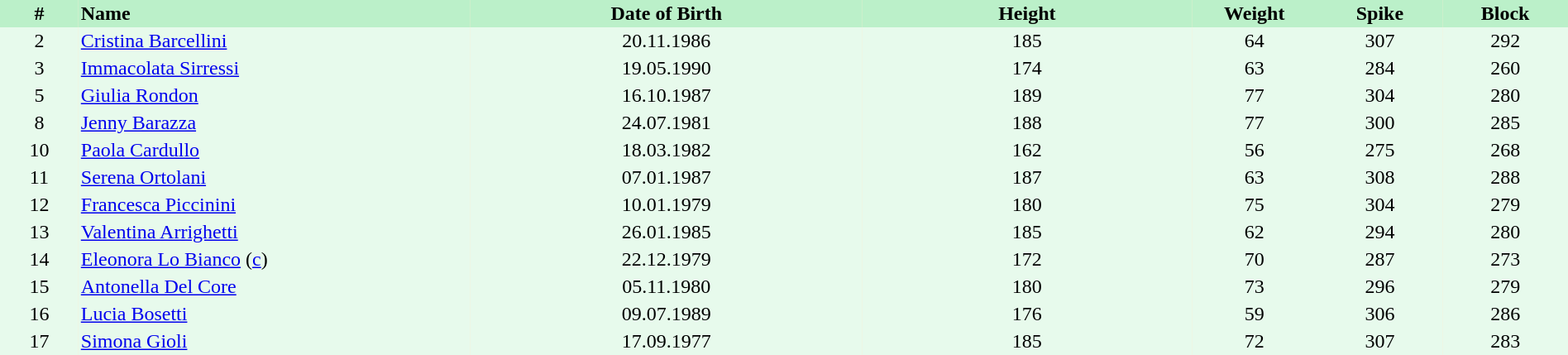<table border=0 cellpadding=2 cellspacing=0 |- bgcolor=#FFECCE style="text-align:center;" width=100%>
<tr bgcolor=#BBF0C9>
<th width=5%>#</th>
<th width=25% align=left>Name</th>
<th width=25%>Date of Birth</th>
<th width=21%>Height</th>
<th width=8%>Weight</th>
<th width=8%>Spike</th>
<th width=8%>Block</th>
</tr>
<tr bgcolor=#E7FAEC>
<td>2</td>
<td align=left><a href='#'>Cristina Barcellini</a></td>
<td>20.11.1986</td>
<td>185</td>
<td>64</td>
<td>307</td>
<td>292</td>
</tr>
<tr bgcolor=#E7FAEC>
<td>3</td>
<td align=left><a href='#'>Immacolata Sirressi</a></td>
<td>19.05.1990</td>
<td>174</td>
<td>63</td>
<td>284</td>
<td>260</td>
</tr>
<tr bgcolor=#E7FAEC>
<td>5</td>
<td align=left><a href='#'>Giulia Rondon</a></td>
<td>16.10.1987</td>
<td>189</td>
<td>77</td>
<td>304</td>
<td>280</td>
</tr>
<tr bgcolor=#E7FAEC>
<td>8</td>
<td align=left><a href='#'>Jenny Barazza</a></td>
<td>24.07.1981</td>
<td>188</td>
<td>77</td>
<td>300</td>
<td>285</td>
</tr>
<tr bgcolor=#E7FAEC>
<td>10</td>
<td align=left><a href='#'>Paola Cardullo</a></td>
<td>18.03.1982</td>
<td>162</td>
<td>56</td>
<td>275</td>
<td>268</td>
</tr>
<tr bgcolor=#E7FAEC>
<td>11</td>
<td align=left><a href='#'>Serena Ortolani</a></td>
<td>07.01.1987</td>
<td>187</td>
<td>63</td>
<td>308</td>
<td>288</td>
</tr>
<tr bgcolor=#E7FAEC>
<td>12</td>
<td align=left><a href='#'>Francesca Piccinini</a></td>
<td>10.01.1979</td>
<td>180</td>
<td>75</td>
<td>304</td>
<td>279</td>
</tr>
<tr bgcolor=#E7FAEC>
<td>13</td>
<td align=left><a href='#'>Valentina Arrighetti</a></td>
<td>26.01.1985</td>
<td>185</td>
<td>62</td>
<td>294</td>
<td>280</td>
</tr>
<tr bgcolor=#E7FAEC>
<td>14</td>
<td align=left><a href='#'>Eleonora Lo Bianco</a> (<a href='#'>c</a>)</td>
<td>22.12.1979</td>
<td>172</td>
<td>70</td>
<td>287</td>
<td>273</td>
</tr>
<tr bgcolor=#E7FAEC>
<td>15</td>
<td align=left><a href='#'>Antonella Del Core</a></td>
<td>05.11.1980</td>
<td>180</td>
<td>73</td>
<td>296</td>
<td>279</td>
</tr>
<tr bgcolor=#E7FAEC>
<td>16</td>
<td align=left><a href='#'>Lucia Bosetti</a></td>
<td>09.07.1989</td>
<td>176</td>
<td>59</td>
<td>306</td>
<td>286</td>
</tr>
<tr bgcolor=#E7FAEC>
<td>17</td>
<td align=left><a href='#'>Simona Gioli</a></td>
<td>17.09.1977</td>
<td>185</td>
<td>72</td>
<td>307</td>
<td>283</td>
</tr>
<tr>
</tr>
</table>
